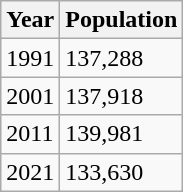<table class="wikitable">
<tr>
<th>Year</th>
<th>Population</th>
</tr>
<tr>
<td>1991</td>
<td>137,288</td>
</tr>
<tr>
<td>2001</td>
<td>137,918</td>
</tr>
<tr>
<td>2011</td>
<td>139,981</td>
</tr>
<tr>
<td>2021</td>
<td>133,630</td>
</tr>
</table>
